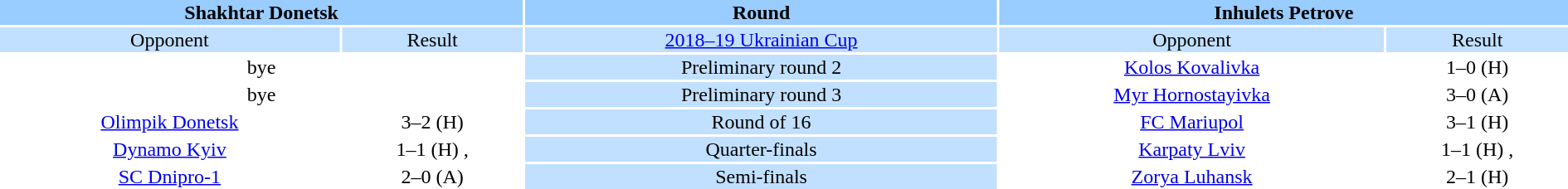<table width="100%" style="text-align:center">
<tr valign=top bgcolor=#99ccff>
<th colspan=2 style="width:1*">Shakhtar Donetsk</th>
<th><strong>Round</strong></th>
<th colspan=2 style="width:1*">Inhulets Petrove</th>
</tr>
<tr valign=top bgcolor=#c1e0ff>
<td>Opponent</td>
<td>Result</td>
<td bgcolor=#c1e0ff><a href='#'>2018–19 Ukrainian Cup</a></td>
<td>Opponent</td>
<td>Result</td>
</tr>
<tr>
<td colspan=2 align=center>bye</td>
<td bgcolor=#c1e0ff>Preliminary round 2</td>
<td><a href='#'>Kolos Kovalivka</a></td>
<td>1–0 (H)</td>
</tr>
<tr>
<td colspan=2 align=center>bye</td>
<td bgcolor=#c1e0ff>Preliminary round 3</td>
<td><a href='#'>Myr Hornostayivka</a></td>
<td>3–0 (A)</td>
</tr>
<tr>
<td><a href='#'>Olimpik Donetsk</a></td>
<td>3–2 (H)</td>
<td bgcolor=#c1e0ff>Round of 16</td>
<td><a href='#'>FC Mariupol</a></td>
<td>3–1 (H)</td>
</tr>
<tr>
<td><a href='#'>Dynamo Kyiv</a></td>
<td>1–1 (H) , </td>
<td bgcolor=#c1e0ff>Quarter-finals</td>
<td><a href='#'>Karpaty Lviv</a></td>
<td>1–1 (H) , </td>
</tr>
<tr>
<td><a href='#'>SC Dnipro-1</a></td>
<td>2–0 (A)</td>
<td bgcolor=#c1e0ff>Semi-finals</td>
<td><a href='#'>Zorya Luhansk</a></td>
<td>2–1 (H)</td>
</tr>
</table>
